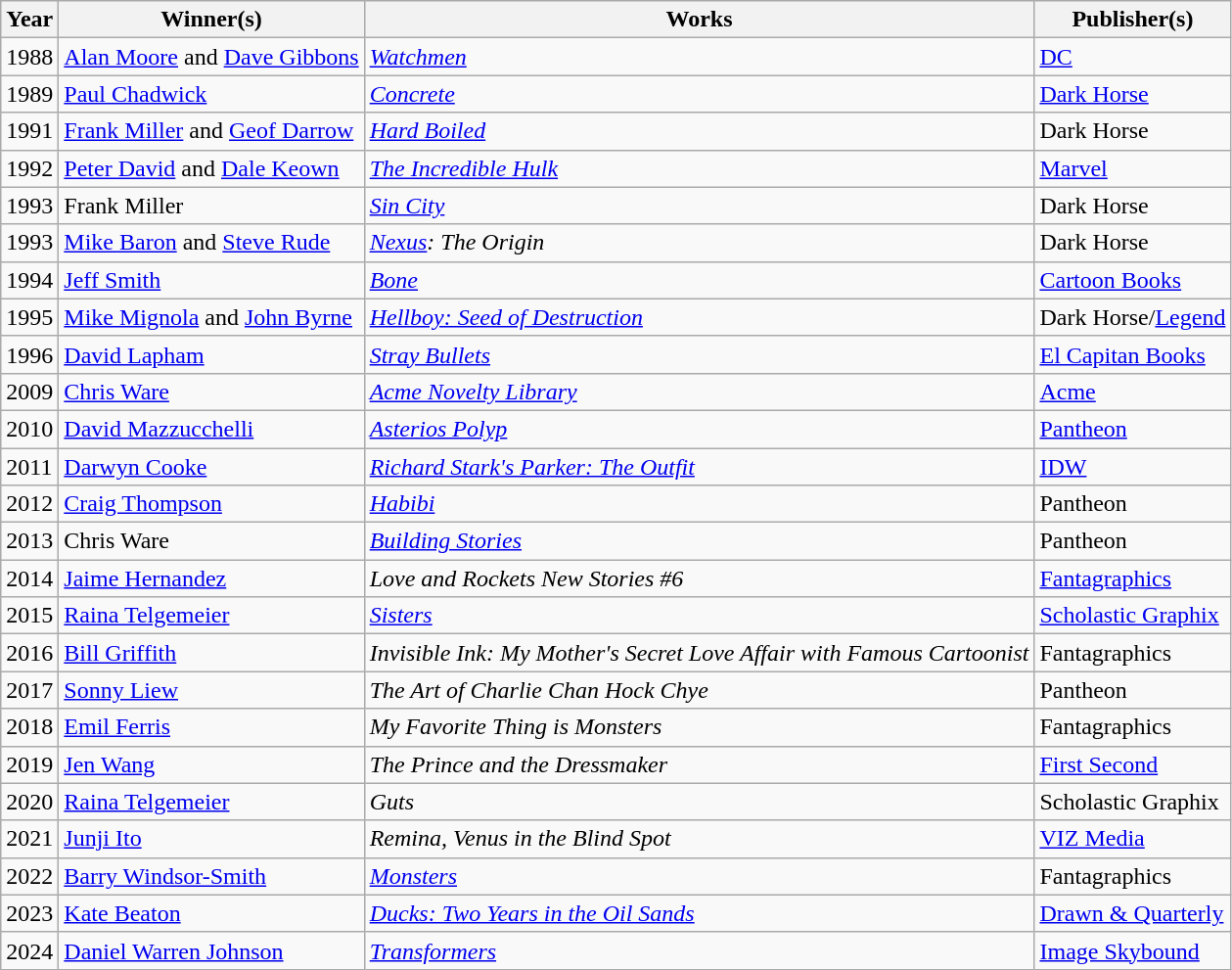<table class="wikitable">
<tr>
<th>Year</th>
<th>Winner(s)</th>
<th>Works</th>
<th>Publisher(s)</th>
</tr>
<tr>
<td>1988</td>
<td><a href='#'>Alan Moore</a> and <a href='#'>Dave Gibbons</a></td>
<td><em><a href='#'>Watchmen</a></em></td>
<td><a href='#'>DC</a></td>
</tr>
<tr>
<td>1989</td>
<td><a href='#'>Paul Chadwick</a></td>
<td><a href='#'><em>Concrete</em></a></td>
<td><a href='#'>Dark Horse</a></td>
</tr>
<tr>
<td>1991</td>
<td><a href='#'>Frank Miller</a> and <a href='#'>Geof Darrow</a></td>
<td><a href='#'><em>Hard Boiled</em></a></td>
<td>Dark Horse</td>
</tr>
<tr>
<td>1992</td>
<td><a href='#'>Peter David</a> and <a href='#'>Dale Keown</a></td>
<td><em><a href='#'>The Incredible Hulk</a></em></td>
<td><a href='#'>Marvel</a></td>
</tr>
<tr>
<td>1993</td>
<td>Frank Miller</td>
<td><em><a href='#'>Sin City</a></em></td>
<td>Dark Horse</td>
</tr>
<tr>
<td>1993</td>
<td><a href='#'>Mike Baron</a> and <a href='#'>Steve Rude</a></td>
<td><em><a href='#'>Nexus</a>: The Origin</em></td>
<td>Dark Horse</td>
</tr>
<tr>
<td>1994</td>
<td><a href='#'>Jeff Smith</a></td>
<td><a href='#'><em>Bone</em></a></td>
<td><a href='#'>Cartoon Books</a></td>
</tr>
<tr>
<td>1995</td>
<td><a href='#'>Mike Mignola</a> and <a href='#'>John Byrne</a></td>
<td><em><a href='#'>Hellboy: Seed of Destruction</a></em></td>
<td>Dark Horse/<a href='#'>Legend</a></td>
</tr>
<tr>
<td>1996</td>
<td><a href='#'>David Lapham</a></td>
<td><a href='#'><em>Stray Bullets</em></a></td>
<td><a href='#'>El Capitan Books</a></td>
</tr>
<tr>
<td>2009</td>
<td><a href='#'>Chris Ware</a></td>
<td><em><a href='#'>Acme Novelty Library</a></em></td>
<td><a href='#'>Acme</a></td>
</tr>
<tr>
<td>2010</td>
<td><a href='#'>David Mazzucchelli</a></td>
<td><em><a href='#'>Asterios Polyp</a></em></td>
<td><a href='#'>Pantheon</a></td>
</tr>
<tr>
<td>2011</td>
<td><a href='#'>Darwyn Cooke</a></td>
<td><em><a href='#'>Richard Stark's Parker: The Outfit</a></em></td>
<td><a href='#'>IDW</a></td>
</tr>
<tr>
<td>2012</td>
<td><a href='#'>Craig Thompson</a></td>
<td><a href='#'><em>Habibi</em></a></td>
<td>Pantheon</td>
</tr>
<tr>
<td>2013</td>
<td>Chris Ware</td>
<td><em><a href='#'>Building Stories</a></em></td>
<td>Pantheon</td>
</tr>
<tr>
<td>2014</td>
<td><a href='#'>Jaime Hernandez</a></td>
<td><em>Love and Rockets New Stories #6</em></td>
<td><a href='#'>Fantagraphics</a></td>
</tr>
<tr>
<td>2015</td>
<td><a href='#'>Raina Telgemeier</a></td>
<td><a href='#'><em>Sisters</em></a></td>
<td><a href='#'>Scholastic Graphix</a></td>
</tr>
<tr>
<td>2016</td>
<td><a href='#'>Bill Griffith</a></td>
<td><em>Invisible Ink: My Mother's Secret Love Affair with Famous Cartoonist</em></td>
<td>Fantagraphics</td>
</tr>
<tr>
<td>2017</td>
<td><a href='#'>Sonny Liew</a></td>
<td><em>The Art of Charlie Chan Hock Chye</em></td>
<td>Pantheon</td>
</tr>
<tr>
<td>2018</td>
<td><a href='#'>Emil Ferris</a></td>
<td><em>My Favorite Thing is Monsters</em></td>
<td>Fantagraphics</td>
</tr>
<tr>
<td>2019</td>
<td><a href='#'>Jen Wang</a></td>
<td><em>The Prince and the Dressmaker</em></td>
<td><a href='#'>First Second</a></td>
</tr>
<tr>
<td>2020</td>
<td><a href='#'>Raina Telgemeier</a></td>
<td><em>Guts</em></td>
<td>Scholastic Graphix</td>
</tr>
<tr>
<td>2021</td>
<td><a href='#'>Junji Ito</a></td>
<td><em>Remina, Venus in the Blind Spot</em></td>
<td><a href='#'>VIZ Media</a></td>
</tr>
<tr>
<td>2022</td>
<td><a href='#'>Barry Windsor-Smith</a></td>
<td><a href='#'><em>Monsters</em></a></td>
<td>Fantagraphics</td>
</tr>
<tr>
<td>2023</td>
<td><a href='#'>Kate Beaton</a></td>
<td><em><a href='#'>Ducks: Two Years in the Oil Sands</a></em></td>
<td><a href='#'>Drawn & Quarterly</a></td>
</tr>
<tr>
<td>2024</td>
<td><a href='#'>Daniel Warren Johnson</a></td>
<td><em><a href='#'>Transformers</a></em></td>
<td><a href='#'>Image Skybound</a></td>
</tr>
</table>
